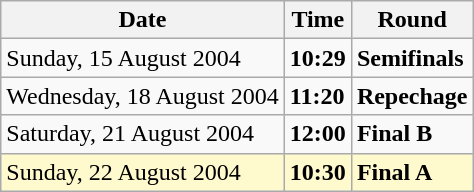<table class="wikitable">
<tr>
<th>Date</th>
<th>Time</th>
<th>Round</th>
</tr>
<tr>
<td>Sunday, 15 August 2004</td>
<td><strong>10:29</strong></td>
<td><strong>Semifinals</strong></td>
</tr>
<tr>
<td>Wednesday, 18 August 2004</td>
<td><strong>11:20</strong></td>
<td><strong>Repechage</strong></td>
</tr>
<tr>
<td>Saturday, 21 August 2004</td>
<td><strong>12:00</strong></td>
<td><strong>Final B</strong></td>
</tr>
<tr style=background:lemonchiffon>
<td>Sunday, 22 August 2004</td>
<td><strong>10:30</strong></td>
<td><strong>Final A</strong></td>
</tr>
</table>
